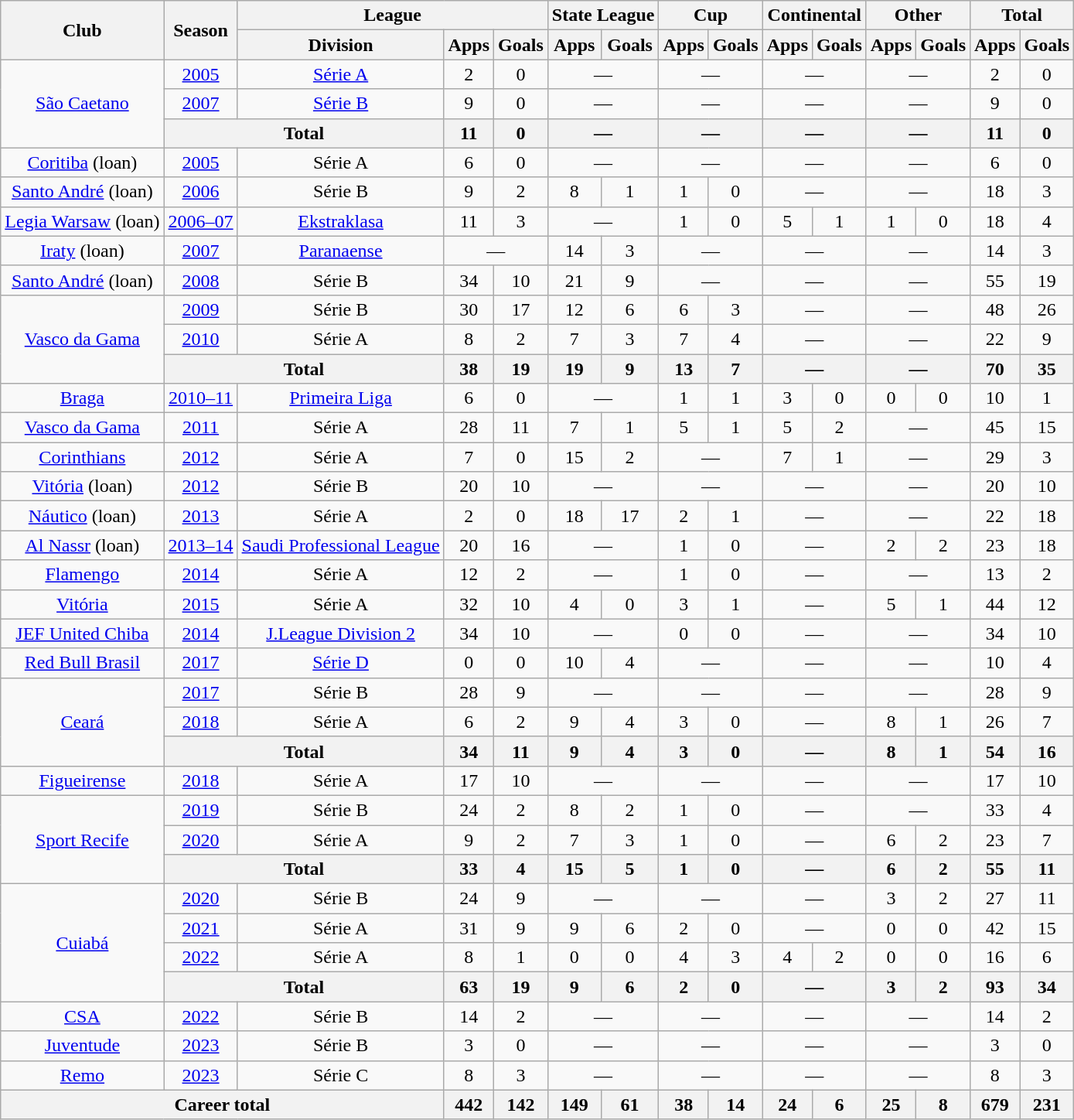<table class="wikitable" style="text-align: center;">
<tr>
<th rowspan="2">Club</th>
<th rowspan="2">Season</th>
<th colspan="3">League</th>
<th colspan="2">State League</th>
<th colspan="2">Cup</th>
<th colspan="2">Continental</th>
<th colspan="2">Other</th>
<th colspan="2">Total</th>
</tr>
<tr>
<th>Division</th>
<th>Apps</th>
<th>Goals</th>
<th>Apps</th>
<th>Goals</th>
<th>Apps</th>
<th>Goals</th>
<th>Apps</th>
<th>Goals</th>
<th>Apps</th>
<th>Goals</th>
<th>Apps</th>
<th>Goals</th>
</tr>
<tr>
<td rowspan="3"><a href='#'>São Caetano</a></td>
<td><a href='#'>2005</a></td>
<td><a href='#'>Série A</a></td>
<td>2</td>
<td>0</td>
<td colspan="2">—</td>
<td colspan="2">—</td>
<td colspan="2">—</td>
<td colspan="2">—</td>
<td>2</td>
<td>0</td>
</tr>
<tr>
<td><a href='#'>2007</a></td>
<td><a href='#'>Série B</a></td>
<td>9</td>
<td>0</td>
<td colspan="2">—</td>
<td colspan="2">—</td>
<td colspan="2">—</td>
<td colspan="2">—</td>
<td>9</td>
<td>0</td>
</tr>
<tr>
<th colspan="2">Total</th>
<th>11</th>
<th>0</th>
<th colspan="2">—</th>
<th colspan="2">—</th>
<th colspan="2">—</th>
<th colspan="2">—</th>
<th>11</th>
<th>0</th>
</tr>
<tr>
<td><a href='#'>Coritiba</a> (loan)</td>
<td><a href='#'>2005</a></td>
<td>Série A</td>
<td>6</td>
<td>0</td>
<td colspan="2">—</td>
<td colspan="2">—</td>
<td colspan="2">—</td>
<td colspan="2">—</td>
<td>6</td>
<td>0</td>
</tr>
<tr>
<td><a href='#'>Santo André</a> (loan)</td>
<td><a href='#'>2006</a></td>
<td>Série B</td>
<td>9</td>
<td>2</td>
<td>8</td>
<td>1</td>
<td>1</td>
<td>0</td>
<td colspan="2">—</td>
<td colspan="2">—</td>
<td>18</td>
<td>3</td>
</tr>
<tr>
<td><a href='#'>Legia Warsaw</a> (loan)</td>
<td><a href='#'>2006–07</a></td>
<td><a href='#'>Ekstraklasa</a></td>
<td>11</td>
<td>3</td>
<td colspan="2">—</td>
<td>1</td>
<td>0</td>
<td>5</td>
<td>1</td>
<td>1</td>
<td>0</td>
<td>18</td>
<td>4</td>
</tr>
<tr>
<td><a href='#'>Iraty</a> (loan)</td>
<td><a href='#'>2007</a></td>
<td><a href='#'>Paranaense</a></td>
<td colspan="2">—</td>
<td>14</td>
<td>3</td>
<td colspan="2">—</td>
<td colspan="2">—</td>
<td colspan="2">—</td>
<td>14</td>
<td>3</td>
</tr>
<tr>
<td><a href='#'>Santo André</a> (loan)</td>
<td><a href='#'>2008</a></td>
<td>Série B</td>
<td>34</td>
<td>10</td>
<td>21</td>
<td>9</td>
<td colspan="2">—</td>
<td colspan="2">—</td>
<td colspan="2">—</td>
<td>55</td>
<td>19</td>
</tr>
<tr>
<td rowspan="3"><a href='#'>Vasco da Gama</a></td>
<td><a href='#'>2009</a></td>
<td>Série B</td>
<td>30</td>
<td>17</td>
<td>12</td>
<td>6</td>
<td>6</td>
<td>3</td>
<td colspan="2">—</td>
<td colspan="2">—</td>
<td>48</td>
<td>26</td>
</tr>
<tr>
<td><a href='#'>2010</a></td>
<td>Série A</td>
<td>8</td>
<td>2</td>
<td>7</td>
<td>3</td>
<td>7</td>
<td>4</td>
<td colspan="2">—</td>
<td colspan="2">—</td>
<td>22</td>
<td>9</td>
</tr>
<tr>
<th colspan="2">Total</th>
<th>38</th>
<th>19</th>
<th>19</th>
<th>9</th>
<th>13</th>
<th>7</th>
<th colspan="2">—</th>
<th colspan="2">—</th>
<th>70</th>
<th>35</th>
</tr>
<tr>
<td><a href='#'>Braga</a></td>
<td><a href='#'>2010–11</a></td>
<td><a href='#'>Primeira Liga</a></td>
<td>6</td>
<td>0</td>
<td colspan="2">—</td>
<td>1</td>
<td>1</td>
<td>3</td>
<td>0</td>
<td>0</td>
<td>0</td>
<td>10</td>
<td>1</td>
</tr>
<tr>
<td><a href='#'>Vasco da Gama</a></td>
<td><a href='#'>2011</a></td>
<td>Série A</td>
<td>28</td>
<td>11</td>
<td>7</td>
<td>1</td>
<td>5</td>
<td>1</td>
<td>5</td>
<td>2</td>
<td colspan="2">—</td>
<td>45</td>
<td>15</td>
</tr>
<tr>
<td><a href='#'>Corinthians</a></td>
<td><a href='#'>2012</a></td>
<td>Série A</td>
<td>7</td>
<td>0</td>
<td>15</td>
<td>2</td>
<td colspan="2">—</td>
<td>7</td>
<td>1</td>
<td colspan="2">—</td>
<td>29</td>
<td>3</td>
</tr>
<tr>
<td><a href='#'>Vitória</a> (loan)</td>
<td><a href='#'>2012</a></td>
<td>Série B</td>
<td>20</td>
<td>10</td>
<td colspan="2">—</td>
<td colspan="2">—</td>
<td colspan="2">—</td>
<td colspan="2">—</td>
<td>20</td>
<td>10</td>
</tr>
<tr>
<td><a href='#'>Náutico</a> (loan)</td>
<td><a href='#'>2013</a></td>
<td>Série A</td>
<td>2</td>
<td>0</td>
<td>18</td>
<td>17</td>
<td>2</td>
<td>1</td>
<td colspan="2">—</td>
<td colspan="2">—</td>
<td>22</td>
<td>18</td>
</tr>
<tr>
<td><a href='#'>Al Nassr</a> (loan)</td>
<td><a href='#'>2013–14</a></td>
<td><a href='#'>Saudi Professional League</a></td>
<td>20</td>
<td>16</td>
<td colspan="2">—</td>
<td>1</td>
<td>0</td>
<td colspan="2">—</td>
<td>2</td>
<td>2</td>
<td>23</td>
<td>18</td>
</tr>
<tr>
<td><a href='#'>Flamengo</a></td>
<td><a href='#'>2014</a></td>
<td>Série A</td>
<td>12</td>
<td>2</td>
<td colspan="2">—</td>
<td>1</td>
<td>0</td>
<td colspan="2">—</td>
<td colspan="2">—</td>
<td>13</td>
<td>2</td>
</tr>
<tr>
<td><a href='#'>Vitória</a></td>
<td><a href='#'>2015</a></td>
<td>Série A</td>
<td>32</td>
<td>10</td>
<td>4</td>
<td>0</td>
<td>3</td>
<td>1</td>
<td colspan="2">—</td>
<td>5</td>
<td>1</td>
<td>44</td>
<td>12</td>
</tr>
<tr>
<td><a href='#'>JEF United Chiba</a></td>
<td><a href='#'>2014</a></td>
<td><a href='#'>J.League Division 2</a></td>
<td>34</td>
<td>10</td>
<td colspan="2">—</td>
<td>0</td>
<td>0</td>
<td colspan="2">—</td>
<td colspan="2">—</td>
<td>34</td>
<td>10</td>
</tr>
<tr>
<td><a href='#'>Red Bull Brasil</a></td>
<td><a href='#'>2017</a></td>
<td><a href='#'>Série D</a></td>
<td>0</td>
<td>0</td>
<td>10</td>
<td>4</td>
<td colspan="2">—</td>
<td colspan="2">—</td>
<td colspan="2">—</td>
<td>10</td>
<td>4</td>
</tr>
<tr>
<td rowspan="3"><a href='#'>Ceará</a></td>
<td><a href='#'>2017</a></td>
<td>Série B</td>
<td>28</td>
<td>9</td>
<td colspan="2">—</td>
<td colspan="2">—</td>
<td colspan="2">—</td>
<td colspan="2">—</td>
<td>28</td>
<td>9</td>
</tr>
<tr>
<td><a href='#'>2018</a></td>
<td>Série A</td>
<td>6</td>
<td>2</td>
<td>9</td>
<td>4</td>
<td>3</td>
<td>0</td>
<td colspan="2">—</td>
<td>8</td>
<td>1</td>
<td>26</td>
<td>7</td>
</tr>
<tr>
<th colspan="2">Total</th>
<th>34</th>
<th>11</th>
<th>9</th>
<th>4</th>
<th>3</th>
<th>0</th>
<th colspan="2">—</th>
<th>8</th>
<th>1</th>
<th>54</th>
<th>16</th>
</tr>
<tr>
<td><a href='#'>Figueirense</a></td>
<td><a href='#'>2018</a></td>
<td>Série A</td>
<td>17</td>
<td>10</td>
<td colspan="2">—</td>
<td colspan="2">—</td>
<td colspan="2">—</td>
<td colspan="2">—</td>
<td>17</td>
<td>10</td>
</tr>
<tr>
<td rowspan="3"><a href='#'>Sport Recife</a></td>
<td><a href='#'>2019</a></td>
<td>Série B</td>
<td>24</td>
<td>2</td>
<td>8</td>
<td>2</td>
<td>1</td>
<td>0</td>
<td colspan="2">—</td>
<td colspan="2">—</td>
<td>33</td>
<td>4</td>
</tr>
<tr>
<td><a href='#'>2020</a></td>
<td>Série A</td>
<td>9</td>
<td>2</td>
<td>7</td>
<td>3</td>
<td>1</td>
<td>0</td>
<td colspan="2">—</td>
<td>6</td>
<td>2</td>
<td>23</td>
<td>7</td>
</tr>
<tr>
<th colspan="2">Total</th>
<th>33</th>
<th>4</th>
<th>15</th>
<th>5</th>
<th>1</th>
<th>0</th>
<th colspan="2">—</th>
<th>6</th>
<th>2</th>
<th>55</th>
<th>11</th>
</tr>
<tr>
<td rowspan="4"><a href='#'>Cuiabá</a></td>
<td><a href='#'>2020</a></td>
<td>Série B</td>
<td>24</td>
<td>9</td>
<td colspan="2">—</td>
<td colspan="2">—</td>
<td colspan="2">—</td>
<td>3</td>
<td>2</td>
<td>27</td>
<td>11</td>
</tr>
<tr>
<td><a href='#'>2021</a></td>
<td>Série A</td>
<td>31</td>
<td>9</td>
<td>9</td>
<td>6</td>
<td>2</td>
<td>0</td>
<td colspan="2">—</td>
<td>0</td>
<td>0</td>
<td>42</td>
<td>15</td>
</tr>
<tr>
<td><a href='#'>2022</a></td>
<td>Série A</td>
<td>8</td>
<td>1</td>
<td>0</td>
<td>0</td>
<td>4</td>
<td>3</td>
<td>4</td>
<td>2</td>
<td>0</td>
<td>0</td>
<td>16</td>
<td>6</td>
</tr>
<tr>
<th colspan="2">Total</th>
<th>63</th>
<th>19</th>
<th>9</th>
<th>6</th>
<th>2</th>
<th>0</th>
<th colspan="2">—</th>
<th>3</th>
<th>2</th>
<th>93</th>
<th>34</th>
</tr>
<tr>
<td><a href='#'>CSA</a></td>
<td><a href='#'>2022</a></td>
<td>Série B</td>
<td>14</td>
<td>2</td>
<td colspan="2">—</td>
<td colspan="2">—</td>
<td colspan="2">—</td>
<td colspan="2">—</td>
<td>14</td>
<td>2</td>
</tr>
<tr>
<td><a href='#'>Juventude</a></td>
<td><a href='#'>2023</a></td>
<td>Série B</td>
<td>3</td>
<td>0</td>
<td colspan="2">—</td>
<td colspan="2">—</td>
<td colspan="2">—</td>
<td colspan="2">—</td>
<td>3</td>
<td>0</td>
</tr>
<tr>
<td><a href='#'>Remo</a></td>
<td><a href='#'>2023</a></td>
<td>Série C</td>
<td>8</td>
<td>3</td>
<td colspan="2">—</td>
<td colspan="2">—</td>
<td colspan="2">—</td>
<td colspan="2">—</td>
<td>8</td>
<td>3</td>
</tr>
<tr>
<th colspan="3">Career total</th>
<th>442</th>
<th>142</th>
<th>149</th>
<th>61</th>
<th>38</th>
<th>14</th>
<th>24</th>
<th>6</th>
<th>25</th>
<th>8</th>
<th>679</th>
<th>231</th>
</tr>
</table>
